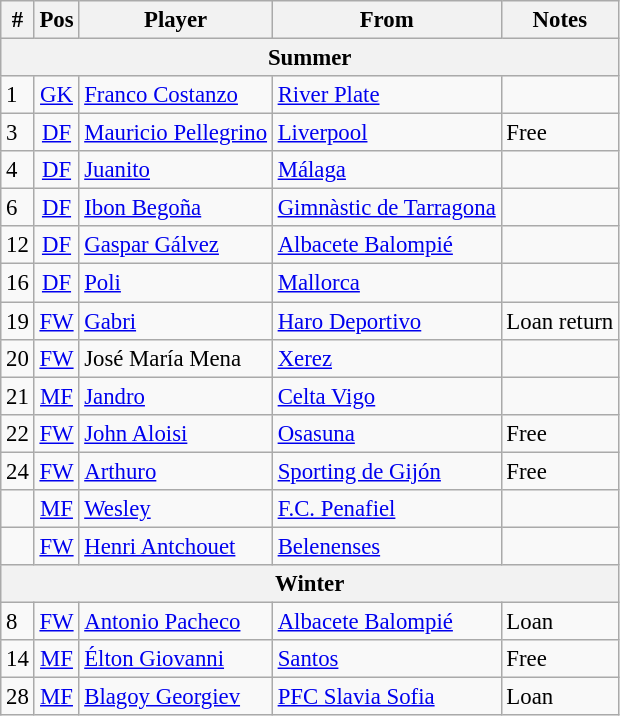<table class="wikitable" style="font-size:95%; text-align:left;">
<tr>
<th>#</th>
<th>Pos</th>
<th>Player</th>
<th>From</th>
<th>Notes</th>
</tr>
<tr>
<th colspan="5">Summer</th>
</tr>
<tr>
<td>1</td>
<td align="center"><a href='#'>GK</a></td>
<td> <a href='#'>Franco Costanzo</a></td>
<td> <a href='#'>River Plate</a></td>
<td></td>
</tr>
<tr>
<td>3</td>
<td align="center"><a href='#'>DF</a></td>
<td> <a href='#'>Mauricio Pellegrino</a></td>
<td> <a href='#'>Liverpool</a></td>
<td>Free</td>
</tr>
<tr>
<td>4</td>
<td align="center"><a href='#'>DF</a></td>
<td> <a href='#'>Juanito</a></td>
<td> <a href='#'>Málaga</a></td>
<td></td>
</tr>
<tr>
<td>6</td>
<td align="center"><a href='#'>DF</a></td>
<td> <a href='#'>Ibon Begoña</a></td>
<td> <a href='#'>Gimnàstic de Tarragona</a></td>
<td></td>
</tr>
<tr>
<td>12</td>
<td align="center"><a href='#'>DF</a></td>
<td> <a href='#'>Gaspar Gálvez</a></td>
<td> <a href='#'>Albacete Balompié</a></td>
<td></td>
</tr>
<tr>
<td>16</td>
<td align="center"><a href='#'>DF</a></td>
<td> <a href='#'>Poli</a></td>
<td> <a href='#'>Mallorca</a></td>
<td></td>
</tr>
<tr>
<td>19</td>
<td align="center"><a href='#'>FW</a></td>
<td> <a href='#'>Gabri</a></td>
<td> <a href='#'>Haro Deportivo</a></td>
<td>Loan return</td>
</tr>
<tr>
<td>20</td>
<td align="center"><a href='#'>FW</a></td>
<td> José María Mena</td>
<td> <a href='#'>Xerez</a></td>
<td></td>
</tr>
<tr>
<td>21</td>
<td align="center"><a href='#'>MF</a></td>
<td> <a href='#'>Jandro</a></td>
<td> <a href='#'>Celta Vigo</a></td>
<td></td>
</tr>
<tr>
<td>22</td>
<td align="center"><a href='#'>FW</a></td>
<td> <a href='#'>John Aloisi</a></td>
<td> <a href='#'>Osasuna</a></td>
<td>Free</td>
</tr>
<tr>
<td>24</td>
<td align="center"><a href='#'>FW</a></td>
<td> <a href='#'>Arthuro</a></td>
<td> <a href='#'>Sporting de Gijón</a></td>
<td>Free</td>
</tr>
<tr>
<td></td>
<td align="center"><a href='#'>MF</a></td>
<td> <a href='#'>Wesley</a></td>
<td> <a href='#'>F.C. Penafiel</a></td>
<td></td>
</tr>
<tr>
<td></td>
<td align="center"><a href='#'>FW</a></td>
<td> <a href='#'>Henri Antchouet</a></td>
<td> <a href='#'>Belenenses</a></td>
<td></td>
</tr>
<tr>
<th colspan="5">Winter</th>
</tr>
<tr>
<td>8</td>
<td align="center"><a href='#'>FW</a></td>
<td> <a href='#'>Antonio Pacheco</a></td>
<td> <a href='#'>Albacete Balompié</a></td>
<td>Loan</td>
</tr>
<tr>
<td>14</td>
<td align="center"><a href='#'>MF</a></td>
<td> <a href='#'>Élton Giovanni</a></td>
<td> <a href='#'>Santos</a></td>
<td>Free</td>
</tr>
<tr>
<td>28</td>
<td align="center"><a href='#'>MF</a></td>
<td> <a href='#'>Blagoy Georgiev</a></td>
<td> <a href='#'>PFC Slavia Sofia</a></td>
<td>Loan</td>
</tr>
</table>
